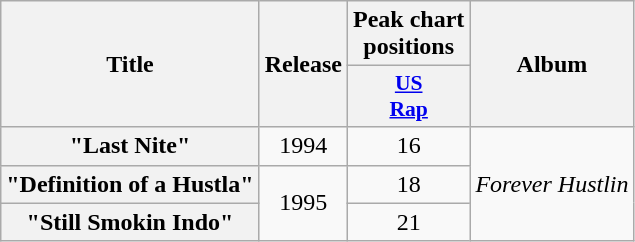<table class="wikitable plainrowheaders" style="text-align:center;">
<tr>
<th rowspan="2">Title</th>
<th rowspan="2">Release</th>
<th>Peak chart<br>positions</th>
<th rowspan="2">Album</th>
</tr>
<tr>
<th scope="col" style=font-size:90%;"><a href='#'>US<br>Rap</a></th>
</tr>
<tr>
<th scope="row">"Last Nite"</th>
<td>1994</td>
<td style="text-align:center;">16</td>
<td rowspan="3"><em>Forever Hustlin</em></td>
</tr>
<tr>
<th scope="row">"Definition of a Hustla"</th>
<td rowspan="2">1995</td>
<td style="text-align:center;">18</td>
</tr>
<tr>
<th scope="row">"Still Smokin Indo"</th>
<td style="text-align:center;">21</td>
</tr>
</table>
